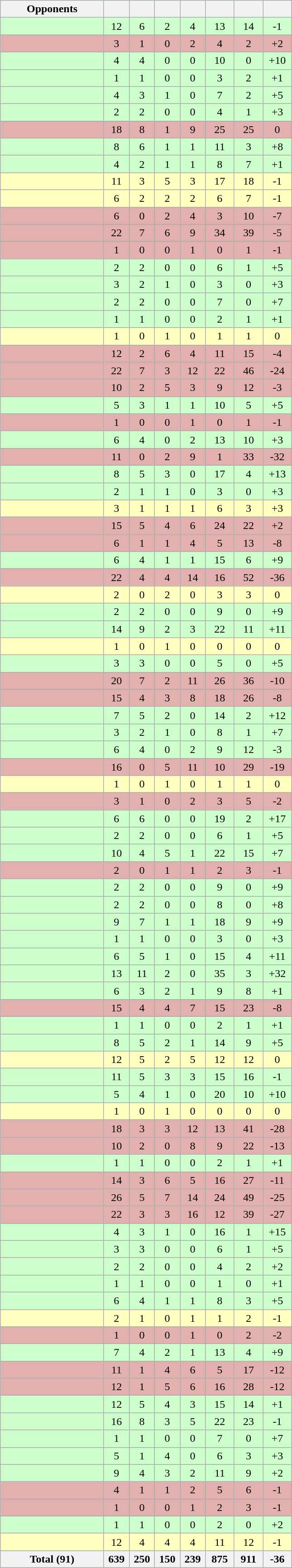<table class="wikitable sortable" style="text-align:center">
<tr style="color:black">
<th style="width:145px">Opponents</th>
<th width=30></th>
<th width=30></th>
<th width=30></th>
<th width=30></th>
<th width=35></th>
<th width=35></th>
<th width=35></th>
</tr>
<tr bgcolor="#CCFFCC">
<td style="text-align:left"></td>
<td>12</td>
<td>6</td>
<td>2</td>
<td>4</td>
<td>13</td>
<td>14</td>
<td>-1</td>
</tr>
<tr bgcolor="#e2b0af">
<td style="text-align:left"></td>
<td>3</td>
<td>1</td>
<td>0</td>
<td>2</td>
<td>4</td>
<td>2</td>
<td>+2</td>
</tr>
<tr bgcolor="#CCFFCC">
<td style="text-align:left"></td>
<td>4</td>
<td>4</td>
<td>0</td>
<td>0</td>
<td>10</td>
<td>0</td>
<td>+10</td>
</tr>
<tr bgcolor="#CCFFCC">
<td style="text-align:left"></td>
<td>1</td>
<td>1</td>
<td>0</td>
<td>0</td>
<td>3</td>
<td>2</td>
<td>+1</td>
</tr>
<tr bgcolor="#CCFFCC">
<td style="text-align:left"></td>
<td>4</td>
<td>3</td>
<td>1</td>
<td>0</td>
<td>7</td>
<td>2</td>
<td>+5</td>
</tr>
<tr bgcolor="#CCFFCC">
<td style="text-align:left"></td>
<td>2</td>
<td>2</td>
<td>0</td>
<td>0</td>
<td>4</td>
<td>1</td>
<td>+3</td>
</tr>
<tr bgcolor="#e2b0af">
<td style="text-align:left"></td>
<td>18</td>
<td>8</td>
<td>1</td>
<td>9</td>
<td>25</td>
<td>25</td>
<td>0</td>
</tr>
<tr bgcolor="#CCFFCC">
<td style="text-align:left"></td>
<td>8</td>
<td>6</td>
<td>1</td>
<td>1</td>
<td>11</td>
<td>3</td>
<td>+8</td>
</tr>
<tr bgcolor="#CCFFCC">
<td style="text-align:left"></td>
<td>4</td>
<td>2</td>
<td>1</td>
<td>1</td>
<td>8</td>
<td>7</td>
<td>+1</td>
</tr>
<tr bgcolor="#ffffbf">
<td style="text-align:left"></td>
<td>11</td>
<td>3</td>
<td>5</td>
<td>3</td>
<td>17</td>
<td>18</td>
<td>-1</td>
</tr>
<tr bgcolor="#ffffbf">
<td style="text-align:left"></td>
<td>6</td>
<td>2</td>
<td>2</td>
<td>2</td>
<td>6</td>
<td>7</td>
<td>-1</td>
</tr>
<tr bgcolor="#e2b0af">
<td style="text-align:left"></td>
<td>6</td>
<td>0</td>
<td>2</td>
<td>4</td>
<td>3</td>
<td>10</td>
<td>-7</td>
</tr>
<tr bgcolor="#e2b0af">
<td style="text-align:left"></td>
<td>22</td>
<td>7</td>
<td>6</td>
<td>9</td>
<td>34</td>
<td>39</td>
<td>-5</td>
</tr>
<tr bgcolor="#e2b0af">
<td style="text-align:left"></td>
<td>1</td>
<td>0</td>
<td>0</td>
<td>1</td>
<td>0</td>
<td>1</td>
<td>-1</td>
</tr>
<tr bgcolor="#CCFFCC">
<td style="text-align:left"></td>
<td>2</td>
<td>2</td>
<td>0</td>
<td>0</td>
<td>6</td>
<td>1</td>
<td>+5</td>
</tr>
<tr bgcolor="#CCFFCC">
<td style="text-align:left"></td>
<td>3</td>
<td>2</td>
<td>1</td>
<td>0</td>
<td>3</td>
<td>0</td>
<td>+3</td>
</tr>
<tr bgcolor="#CCFFCC">
<td style="text-align:left"></td>
<td>2</td>
<td>2</td>
<td>0</td>
<td>0</td>
<td>7</td>
<td>0</td>
<td>+7</td>
</tr>
<tr bgcolor="#CCFFCC">
<td style="text-align:left"></td>
<td>1</td>
<td>1</td>
<td>0</td>
<td>0</td>
<td>2</td>
<td>1</td>
<td>+1</td>
</tr>
<tr bgcolor="#ffffbf">
<td style="text-align:left"></td>
<td>1</td>
<td>0</td>
<td>1</td>
<td>0</td>
<td>1</td>
<td>1</td>
<td>0</td>
</tr>
<tr bgcolor="#e2b0af">
<td style="text-align:left"></td>
<td>12</td>
<td>2</td>
<td>6</td>
<td>4</td>
<td>11</td>
<td>15</td>
<td>-4</td>
</tr>
<tr bgcolor="#e2b0af">
<td style="text-align:left"></td>
<td>22</td>
<td>7</td>
<td>3</td>
<td>12</td>
<td>22</td>
<td>46</td>
<td>-24</td>
</tr>
<tr bgcolor="#e2b0af">
<td style="text-align:left"></td>
<td>10</td>
<td>2</td>
<td>5</td>
<td>3</td>
<td>9</td>
<td>12</td>
<td>-3</td>
</tr>
<tr bgcolor="#CCFFCC">
<td style="text-align:left"></td>
<td>5</td>
<td>3</td>
<td>1</td>
<td>1</td>
<td>10</td>
<td>5</td>
<td>+5</td>
</tr>
<tr bgcolor="#e2b0af">
<td style="text-align:left"></td>
<td>1</td>
<td>0</td>
<td>0</td>
<td>1</td>
<td>0</td>
<td>1</td>
<td>-1</td>
</tr>
<tr bgcolor="#CCFFCC">
<td style="text-align:left"></td>
<td>6</td>
<td>4</td>
<td>0</td>
<td>2</td>
<td>13</td>
<td>10</td>
<td>+3</td>
</tr>
<tr bgcolor="#e2b0af">
<td style="text-align:left"></td>
<td>11</td>
<td>0</td>
<td>2</td>
<td>9</td>
<td>1</td>
<td>33</td>
<td>-32</td>
</tr>
<tr bgcolor="#CCFFCC">
<td style="text-align:left"></td>
<td>8</td>
<td>5</td>
<td>3</td>
<td>0</td>
<td>17</td>
<td>4</td>
<td>+13</td>
</tr>
<tr bgcolor="#CCFFCC">
<td style="text-align:left"></td>
<td>2</td>
<td>1</td>
<td>1</td>
<td>0</td>
<td>3</td>
<td>0</td>
<td>+3</td>
</tr>
<tr bgcolor="#ffffbf">
<td style="text-align:left"></td>
<td>3</td>
<td>1</td>
<td>1</td>
<td>1</td>
<td>6</td>
<td>3</td>
<td>+3</td>
</tr>
<tr bgcolor="#e2b0af">
<td style="text-align:left"></td>
<td>15</td>
<td>5</td>
<td>4</td>
<td>6</td>
<td>24</td>
<td>22</td>
<td>+2</td>
</tr>
<tr bgcolor="#e2b0af">
<td style="text-align:left"></td>
<td>6</td>
<td>1</td>
<td>1</td>
<td>4</td>
<td>5</td>
<td>13</td>
<td>-8</td>
</tr>
<tr bgcolor="#CCFFCC">
<td style="text-align:left"></td>
<td>6</td>
<td>4</td>
<td>1</td>
<td>1</td>
<td>15</td>
<td>6</td>
<td>+9</td>
</tr>
<tr bgcolor="#e2b0af">
<td style="text-align:left"></td>
<td>22</td>
<td>4</td>
<td>4</td>
<td>14</td>
<td>16</td>
<td>52</td>
<td>-36</td>
</tr>
<tr bgcolor="#ffffbf">
<td style="text-align:left"></td>
<td>2</td>
<td>0</td>
<td>2</td>
<td>0</td>
<td>3</td>
<td>3</td>
<td>0</td>
</tr>
<tr bgcolor="#CCFFCC">
<td style="text-align:left"></td>
<td>2</td>
<td>2</td>
<td>0</td>
<td>0</td>
<td>9</td>
<td>0</td>
<td>+9</td>
</tr>
<tr bgcolor="#CCFFCC">
<td style="text-align:left"></td>
<td>14</td>
<td>9</td>
<td>2</td>
<td>3</td>
<td>22</td>
<td>11</td>
<td>+11</td>
</tr>
<tr bgcolor="#ffffbf">
<td style="text-align:left"></td>
<td>1</td>
<td>0</td>
<td>1</td>
<td>0</td>
<td>0</td>
<td>0</td>
<td>0</td>
</tr>
<tr bgcolor="#CCFFCC">
<td style="text-align:left"></td>
<td>3</td>
<td>3</td>
<td>0</td>
<td>0</td>
<td>5</td>
<td>0</td>
<td>+5</td>
</tr>
<tr bgcolor="#e2b0af">
<td style="text-align:left"></td>
<td>20</td>
<td>7</td>
<td>2</td>
<td>11</td>
<td>26</td>
<td>36</td>
<td>-10</td>
</tr>
<tr bgcolor="#e2b0af">
<td style="text-align:left"></td>
<td>15</td>
<td>4</td>
<td>3</td>
<td>8</td>
<td>18</td>
<td>26</td>
<td>-8</td>
</tr>
<tr bgcolor="#CCFFCC">
<td style="text-align:left"></td>
<td>7</td>
<td>5</td>
<td>2</td>
<td>0</td>
<td>14</td>
<td>2</td>
<td>+12</td>
</tr>
<tr bgcolor="#CCFFCC">
<td style="text-align:left"></td>
<td>3</td>
<td>2</td>
<td>1</td>
<td>0</td>
<td>8</td>
<td>1</td>
<td>+7</td>
</tr>
<tr bgcolor="#CCFFCC">
<td style="text-align:left"></td>
<td>6</td>
<td>4</td>
<td>0</td>
<td>2</td>
<td>9</td>
<td>12</td>
<td>-3</td>
</tr>
<tr bgcolor="#e2b0af">
<td style="text-align:left"></td>
<td>16</td>
<td>0</td>
<td>5</td>
<td>11</td>
<td>10</td>
<td>29</td>
<td>-19</td>
</tr>
<tr bgcolor="#ffffbf">
<td style="text-align:left"></td>
<td>1</td>
<td>0</td>
<td>1</td>
<td>0</td>
<td>1</td>
<td>1</td>
<td>0</td>
</tr>
<tr bgcolor="#e2b0af">
<td style="text-align:left"></td>
<td>3</td>
<td>1</td>
<td>0</td>
<td>2</td>
<td>3</td>
<td>5</td>
<td>-2</td>
</tr>
<tr bgcolor="#CCFFCC">
<td style="text-align:left"></td>
<td>6</td>
<td>6</td>
<td>0</td>
<td>0</td>
<td>19</td>
<td>2</td>
<td>+17</td>
</tr>
<tr bgcolor="#CCFFCC">
<td style="text-align:left"></td>
<td>2</td>
<td>2</td>
<td>0</td>
<td>0</td>
<td>6</td>
<td>1</td>
<td>+5</td>
</tr>
<tr bgcolor="#CCFFCC">
<td style="text-align:left"></td>
<td>10</td>
<td>4</td>
<td>5</td>
<td>1</td>
<td>22</td>
<td>15</td>
<td>+7</td>
</tr>
<tr bgcolor="#e2b0af">
<td style="text-align:left"></td>
<td>2</td>
<td>0</td>
<td>1</td>
<td>1</td>
<td>2</td>
<td>3</td>
<td>-1</td>
</tr>
<tr bgcolor="#CCFFCC">
<td style="text-align:left"></td>
<td>2</td>
<td>2</td>
<td>0</td>
<td>0</td>
<td>9</td>
<td>0</td>
<td>+9</td>
</tr>
<tr bgcolor="#CCFFCC">
<td style="text-align:left"></td>
<td>2</td>
<td>2</td>
<td>0</td>
<td>0</td>
<td>8</td>
<td>0</td>
<td>+8</td>
</tr>
<tr bgcolor="#CCFFCC">
<td style="text-align:left"></td>
<td>9</td>
<td>7</td>
<td>1</td>
<td>1</td>
<td>18</td>
<td>9</td>
<td>+9</td>
</tr>
<tr bgcolor="#CCFFCC">
<td style="text-align:left"></td>
<td>1</td>
<td>1</td>
<td>0</td>
<td>0</td>
<td>3</td>
<td>0</td>
<td>+3</td>
</tr>
<tr bgcolor="#CCFFCC">
<td style="text-align:left"></td>
<td>6</td>
<td>5</td>
<td>1</td>
<td>0</td>
<td>15</td>
<td>4</td>
<td>+11</td>
</tr>
<tr bgcolor="#CCFFCC">
<td style="text-align:left"></td>
<td>13</td>
<td>11</td>
<td>2</td>
<td>0</td>
<td>35</td>
<td>3</td>
<td>+32</td>
</tr>
<tr bgcolor="#CCFFCC">
<td style="text-align:left"></td>
<td>6</td>
<td>3</td>
<td>2</td>
<td>1</td>
<td>9</td>
<td>8</td>
<td>+1</td>
</tr>
<tr bgcolor="#e2b0af">
<td style="text-align:left"></td>
<td>15</td>
<td>4</td>
<td>4</td>
<td>7</td>
<td>15</td>
<td>23</td>
<td>-8</td>
</tr>
<tr bgcolor="#CCFFCC">
<td style="text-align:left"></td>
<td>1</td>
<td>1</td>
<td>0</td>
<td>0</td>
<td>2</td>
<td>1</td>
<td>+1</td>
</tr>
<tr bgcolor="#CCFFCC">
<td style="text-align:left"></td>
<td>8</td>
<td>5</td>
<td>2</td>
<td>1</td>
<td>14</td>
<td>9</td>
<td>+5</td>
</tr>
<tr bgcolor="#ffffbf">
<td style="text-align:left"></td>
<td>12</td>
<td>5</td>
<td>2</td>
<td>5</td>
<td>12</td>
<td>12</td>
<td>0</td>
</tr>
<tr bgcolor="#CCFFCC">
<td style="text-align:left"></td>
<td>11</td>
<td>5</td>
<td>3</td>
<td>3</td>
<td>15</td>
<td>16</td>
<td>-1</td>
</tr>
<tr bgcolor="#CCFFCC">
<td style="text-align:left"></td>
<td>5</td>
<td>4</td>
<td>1</td>
<td>0</td>
<td>20</td>
<td>10</td>
<td>+10</td>
</tr>
<tr bgcolor="#ffffbf">
<td style="text-align:left"></td>
<td>1</td>
<td>0</td>
<td>1</td>
<td>0</td>
<td>0</td>
<td>0</td>
<td>0</td>
</tr>
<tr bgcolor="#e2b0af">
<td style="text-align:left"></td>
<td>18</td>
<td>3</td>
<td>3</td>
<td>12</td>
<td>13</td>
<td>41</td>
<td>-28</td>
</tr>
<tr bgcolor="#e2b0af">
<td style="text-align:left"></td>
<td>10</td>
<td>2</td>
<td>0</td>
<td>8</td>
<td>9</td>
<td>22</td>
<td>-13</td>
</tr>
<tr bgcolor="#CCFFCC">
<td style="text-align:left"></td>
<td>1</td>
<td>1</td>
<td>0</td>
<td>0</td>
<td>2</td>
<td>1</td>
<td>+1</td>
</tr>
<tr bgcolor="#e2b0af">
<td style="text-align:left"></td>
<td>14</td>
<td>3</td>
<td>6</td>
<td>5</td>
<td>16</td>
<td>27</td>
<td>-11</td>
</tr>
<tr bgcolor="#e2b0af">
<td style="text-align:left"></td>
<td>26</td>
<td>5</td>
<td>7</td>
<td>14</td>
<td>24</td>
<td>49</td>
<td>-25</td>
</tr>
<tr bgcolor="#e2b0af">
<td style="text-align:left"></td>
<td>22</td>
<td>3</td>
<td>3</td>
<td>16</td>
<td>12</td>
<td>39</td>
<td>-27</td>
</tr>
<tr bgcolor="#CCFFCC">
<td style="text-align:left"></td>
<td>4</td>
<td>3</td>
<td>1</td>
<td>0</td>
<td>16</td>
<td>1</td>
<td>+15</td>
</tr>
<tr bgcolor="#CCFFCC">
<td style="text-align:left"></td>
<td>3</td>
<td>3</td>
<td>0</td>
<td>0</td>
<td>6</td>
<td>1</td>
<td>+5</td>
</tr>
<tr bgcolor="#CCFFCC">
<td style="text-align:left"></td>
<td>2</td>
<td>2</td>
<td>0</td>
<td>0</td>
<td>4</td>
<td>2</td>
<td>+2</td>
</tr>
<tr bgcolor="#CCFFCC">
<td style="text-align:left"></td>
<td>1</td>
<td>1</td>
<td>0</td>
<td>0</td>
<td>1</td>
<td>0</td>
<td>+1</td>
</tr>
<tr bgcolor="#CCFFCC">
<td style="text-align:left"></td>
<td>6</td>
<td>4</td>
<td>1</td>
<td>1</td>
<td>8</td>
<td>3</td>
<td>+5</td>
</tr>
<tr bgcolor="#ffffbf">
<td style="text-align:left"></td>
<td>2</td>
<td>1</td>
<td>0</td>
<td>1</td>
<td>1</td>
<td>2</td>
<td>-1</td>
</tr>
<tr bgcolor="#e2b0af">
<td style="text-align:left"></td>
<td>1</td>
<td>0</td>
<td>0</td>
<td>1</td>
<td>0</td>
<td>2</td>
<td>-2</td>
</tr>
<tr bgcolor="#CCFFCC">
<td style="text-align:left"></td>
<td>7</td>
<td>4</td>
<td>2</td>
<td>1</td>
<td>13</td>
<td>4</td>
<td>+9</td>
</tr>
<tr bgcolor="#e2b0af">
<td style="text-align:left"></td>
<td>11</td>
<td>1</td>
<td>4</td>
<td>6</td>
<td>5</td>
<td>17</td>
<td>-12</td>
</tr>
<tr bgcolor="#e2b0af">
<td style="text-align:left"></td>
<td>12</td>
<td>1</td>
<td>5</td>
<td>6</td>
<td>16</td>
<td>28</td>
<td>-12</td>
</tr>
<tr bgcolor="#CCFFCC">
<td style="text-align:left"></td>
<td>12</td>
<td>5</td>
<td>4</td>
<td>3</td>
<td>15</td>
<td>14</td>
<td>+1</td>
</tr>
<tr bgcolor="#CCFFCC">
<td style="text-align:left"></td>
<td>16</td>
<td>8</td>
<td>3</td>
<td>5</td>
<td>22</td>
<td>23</td>
<td>-1</td>
</tr>
<tr bgcolor="#CCFFCC">
<td style="text-align:left"></td>
<td>1</td>
<td>1</td>
<td>0</td>
<td>0</td>
<td>7</td>
<td>0</td>
<td>+7</td>
</tr>
<tr bgcolor="#CCFFCC">
<td style="text-align:left"></td>
<td>5</td>
<td>1</td>
<td>4</td>
<td>0</td>
<td>6</td>
<td>3</td>
<td>+3</td>
</tr>
<tr bgcolor="#CCFFCC">
<td style="text-align:left"></td>
<td>9</td>
<td>4</td>
<td>3</td>
<td>2</td>
<td>11</td>
<td>9</td>
<td>+2</td>
</tr>
<tr bgcolor="#e2b0af">
<td style="text-align:left"></td>
<td>4</td>
<td>1</td>
<td>1</td>
<td>2</td>
<td>5</td>
<td>6</td>
<td>-1</td>
</tr>
<tr bgcolor="#e2b0af">
<td style="text-align:left"></td>
<td>1</td>
<td>0</td>
<td>0</td>
<td>1</td>
<td>2</td>
<td>3</td>
<td>-1</td>
</tr>
<tr bgcolor="#CCFFCC">
<td style="text-align:left"></td>
<td>1</td>
<td>1</td>
<td>0</td>
<td>0</td>
<td>2</td>
<td>0</td>
<td>+2</td>
</tr>
<tr bgcolor="#ffffbf">
<td style="text-align:left"></td>
<td>12</td>
<td>4</td>
<td>4</td>
<td>4</td>
<td>11</td>
<td>12</td>
<td>-1</td>
</tr>
<tr>
<th>Total (91)</th>
<th>639</th>
<th>250</th>
<th>150</th>
<th>239</th>
<th>875</th>
<th>911</th>
<th>-36</th>
</tr>
</table>
